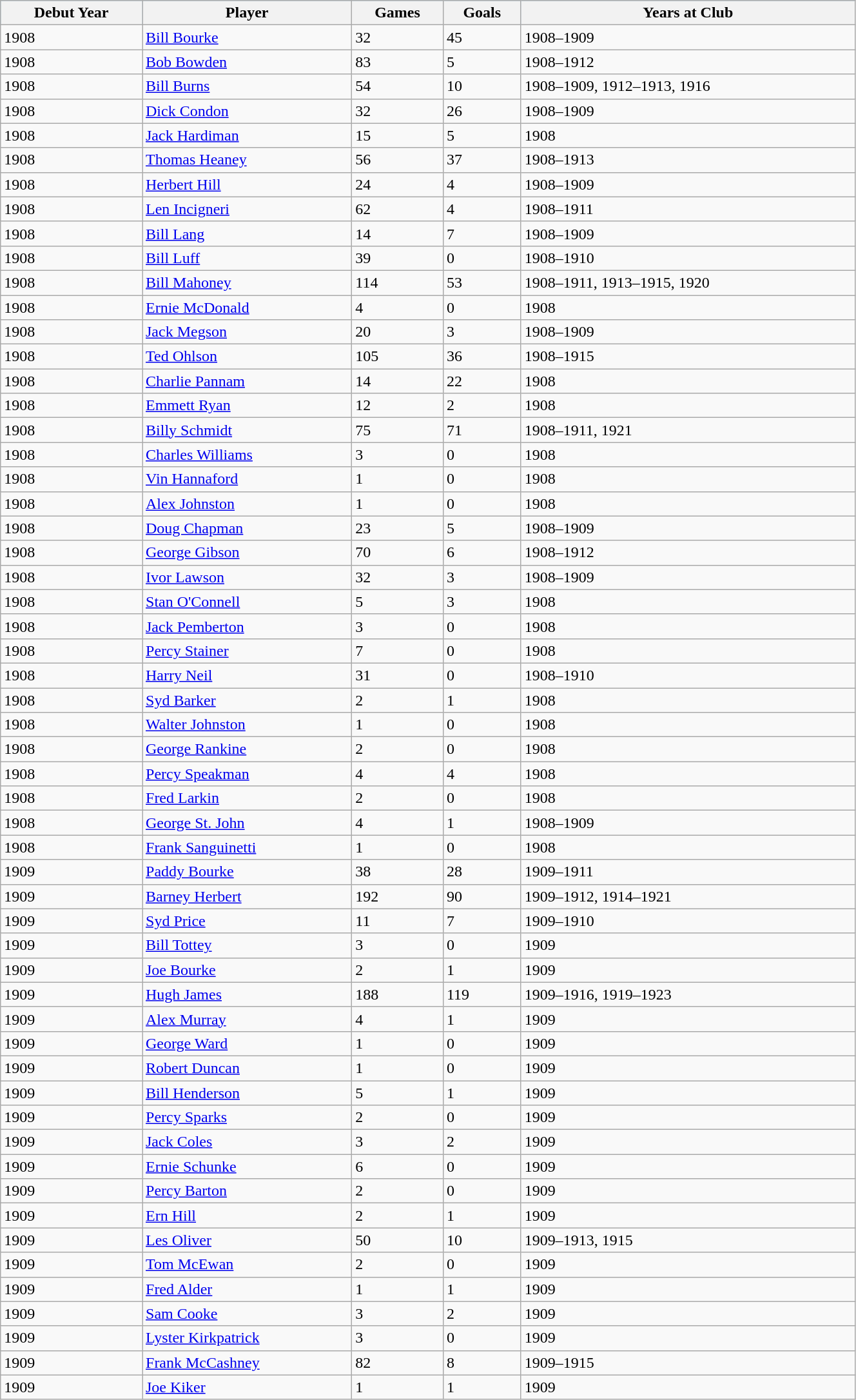<table class="wikitable" style="width:70%;">
<tr style="background:#87cefa;">
<th>Debut Year</th>
<th>Player</th>
<th>Games</th>
<th>Goals</th>
<th>Years at Club</th>
</tr>
<tr>
<td>1908</td>
<td><a href='#'>Bill Bourke</a></td>
<td>32</td>
<td>45</td>
<td>1908–1909</td>
</tr>
<tr>
<td>1908</td>
<td><a href='#'>Bob Bowden</a></td>
<td>83</td>
<td>5</td>
<td>1908–1912</td>
</tr>
<tr>
<td>1908</td>
<td><a href='#'>Bill Burns</a></td>
<td>54</td>
<td>10</td>
<td>1908–1909, 1912–1913, 1916</td>
</tr>
<tr>
<td>1908</td>
<td><a href='#'>Dick Condon</a></td>
<td>32</td>
<td>26</td>
<td>1908–1909</td>
</tr>
<tr>
<td>1908</td>
<td><a href='#'>Jack Hardiman</a></td>
<td>15</td>
<td>5</td>
<td>1908</td>
</tr>
<tr>
<td>1908</td>
<td><a href='#'>Thomas Heaney</a></td>
<td>56</td>
<td>37</td>
<td>1908–1913</td>
</tr>
<tr>
<td>1908</td>
<td><a href='#'>Herbert Hill</a></td>
<td>24</td>
<td>4</td>
<td>1908–1909</td>
</tr>
<tr>
<td>1908</td>
<td><a href='#'>Len Incigneri</a></td>
<td>62</td>
<td>4</td>
<td>1908–1911</td>
</tr>
<tr>
<td>1908</td>
<td><a href='#'>Bill Lang</a></td>
<td>14</td>
<td>7</td>
<td>1908–1909</td>
</tr>
<tr>
<td>1908</td>
<td><a href='#'>Bill Luff</a></td>
<td>39</td>
<td>0</td>
<td>1908–1910</td>
</tr>
<tr>
<td>1908</td>
<td><a href='#'>Bill Mahoney</a></td>
<td>114</td>
<td>53</td>
<td>1908–1911, 1913–1915, 1920</td>
</tr>
<tr>
<td>1908</td>
<td><a href='#'>Ernie McDonald</a></td>
<td>4</td>
<td>0</td>
<td>1908</td>
</tr>
<tr>
<td>1908</td>
<td><a href='#'>Jack Megson</a></td>
<td>20</td>
<td>3</td>
<td>1908–1909</td>
</tr>
<tr>
<td>1908</td>
<td><a href='#'>Ted Ohlson</a></td>
<td>105</td>
<td>36</td>
<td>1908–1915</td>
</tr>
<tr>
<td>1908</td>
<td><a href='#'>Charlie Pannam</a></td>
<td>14</td>
<td>22</td>
<td>1908</td>
</tr>
<tr>
<td>1908</td>
<td><a href='#'>Emmett Ryan</a></td>
<td>12</td>
<td>2</td>
<td>1908</td>
</tr>
<tr>
<td>1908</td>
<td><a href='#'>Billy Schmidt</a></td>
<td>75</td>
<td>71</td>
<td>1908–1911, 1921</td>
</tr>
<tr>
<td>1908</td>
<td><a href='#'>Charles Williams</a></td>
<td>3</td>
<td>0</td>
<td>1908</td>
</tr>
<tr>
<td>1908</td>
<td><a href='#'>Vin Hannaford</a></td>
<td>1</td>
<td>0</td>
<td>1908</td>
</tr>
<tr>
<td>1908</td>
<td><a href='#'>Alex Johnston</a></td>
<td>1</td>
<td>0</td>
<td>1908</td>
</tr>
<tr>
<td>1908</td>
<td><a href='#'>Doug Chapman</a></td>
<td>23</td>
<td>5</td>
<td>1908–1909</td>
</tr>
<tr>
<td>1908</td>
<td><a href='#'>George Gibson</a></td>
<td>70</td>
<td>6</td>
<td>1908–1912</td>
</tr>
<tr>
<td>1908</td>
<td><a href='#'>Ivor Lawson</a></td>
<td>32</td>
<td>3</td>
<td>1908–1909</td>
</tr>
<tr>
<td>1908</td>
<td><a href='#'>Stan O'Connell</a></td>
<td>5</td>
<td>3</td>
<td>1908</td>
</tr>
<tr>
<td>1908</td>
<td><a href='#'>Jack Pemberton</a></td>
<td>3</td>
<td>0</td>
<td>1908</td>
</tr>
<tr>
<td>1908</td>
<td><a href='#'>Percy Stainer</a></td>
<td>7</td>
<td>0</td>
<td>1908</td>
</tr>
<tr>
<td>1908</td>
<td><a href='#'>Harry Neil</a></td>
<td>31</td>
<td>0</td>
<td>1908–1910</td>
</tr>
<tr>
<td>1908</td>
<td><a href='#'>Syd Barker</a></td>
<td>2</td>
<td>1</td>
<td>1908</td>
</tr>
<tr>
<td>1908</td>
<td><a href='#'>Walter Johnston</a></td>
<td>1</td>
<td>0</td>
<td>1908</td>
</tr>
<tr>
<td>1908</td>
<td><a href='#'>George Rankine</a></td>
<td>2</td>
<td>0</td>
<td>1908</td>
</tr>
<tr>
<td>1908</td>
<td><a href='#'>Percy Speakman</a></td>
<td>4</td>
<td>4</td>
<td>1908</td>
</tr>
<tr>
<td>1908</td>
<td><a href='#'>Fred Larkin</a></td>
<td>2</td>
<td>0</td>
<td>1908</td>
</tr>
<tr>
<td>1908</td>
<td><a href='#'>George St. John</a></td>
<td>4</td>
<td>1</td>
<td>1908–1909</td>
</tr>
<tr>
<td>1908</td>
<td><a href='#'>Frank Sanguinetti</a></td>
<td>1</td>
<td>0</td>
<td>1908</td>
</tr>
<tr>
<td>1909</td>
<td><a href='#'>Paddy Bourke</a></td>
<td>38</td>
<td>28</td>
<td>1909–1911</td>
</tr>
<tr>
<td>1909</td>
<td><a href='#'>Barney Herbert</a></td>
<td>192</td>
<td>90</td>
<td>1909–1912, 1914–1921</td>
</tr>
<tr>
<td>1909</td>
<td><a href='#'>Syd Price</a></td>
<td>11</td>
<td>7</td>
<td>1909–1910</td>
</tr>
<tr>
<td>1909</td>
<td><a href='#'>Bill Tottey</a></td>
<td>3</td>
<td>0</td>
<td>1909</td>
</tr>
<tr>
<td>1909</td>
<td><a href='#'>Joe Bourke</a></td>
<td>2</td>
<td>1</td>
<td>1909</td>
</tr>
<tr>
<td>1909</td>
<td><a href='#'>Hugh James</a></td>
<td>188</td>
<td>119</td>
<td>1909–1916, 1919–1923</td>
</tr>
<tr>
<td>1909</td>
<td><a href='#'>Alex Murray</a></td>
<td>4</td>
<td>1</td>
<td>1909</td>
</tr>
<tr>
<td>1909</td>
<td><a href='#'>George Ward</a></td>
<td>1</td>
<td>0</td>
<td>1909</td>
</tr>
<tr>
<td>1909</td>
<td><a href='#'>Robert Duncan</a></td>
<td>1</td>
<td>0</td>
<td>1909</td>
</tr>
<tr>
<td>1909</td>
<td><a href='#'>Bill Henderson</a></td>
<td>5</td>
<td>1</td>
<td>1909</td>
</tr>
<tr>
<td>1909</td>
<td><a href='#'>Percy Sparks</a></td>
<td>2</td>
<td>0</td>
<td>1909</td>
</tr>
<tr>
<td>1909</td>
<td><a href='#'>Jack Coles</a></td>
<td>3</td>
<td>2</td>
<td>1909</td>
</tr>
<tr>
<td>1909</td>
<td><a href='#'>Ernie Schunke</a></td>
<td>6</td>
<td>0</td>
<td>1909</td>
</tr>
<tr>
<td>1909</td>
<td><a href='#'>Percy Barton</a></td>
<td>2</td>
<td>0</td>
<td>1909</td>
</tr>
<tr>
<td>1909</td>
<td><a href='#'>Ern Hill</a></td>
<td>2</td>
<td>1</td>
<td>1909</td>
</tr>
<tr>
<td>1909</td>
<td><a href='#'>Les Oliver</a></td>
<td>50</td>
<td>10</td>
<td>1909–1913, 1915</td>
</tr>
<tr>
<td>1909</td>
<td><a href='#'>Tom McEwan</a></td>
<td>2</td>
<td>0</td>
<td>1909</td>
</tr>
<tr>
<td>1909</td>
<td><a href='#'>Fred Alder</a></td>
<td>1</td>
<td>1</td>
<td>1909</td>
</tr>
<tr>
<td>1909</td>
<td><a href='#'>Sam Cooke</a></td>
<td>3</td>
<td>2</td>
<td>1909</td>
</tr>
<tr>
<td>1909</td>
<td><a href='#'>Lyster Kirkpatrick</a></td>
<td>3</td>
<td>0</td>
<td>1909</td>
</tr>
<tr>
<td>1909</td>
<td><a href='#'>Frank McCashney</a></td>
<td>82</td>
<td>8</td>
<td>1909–1915</td>
</tr>
<tr>
<td>1909</td>
<td><a href='#'>Joe Kiker</a></td>
<td>1</td>
<td>1</td>
<td>1909</td>
</tr>
</table>
